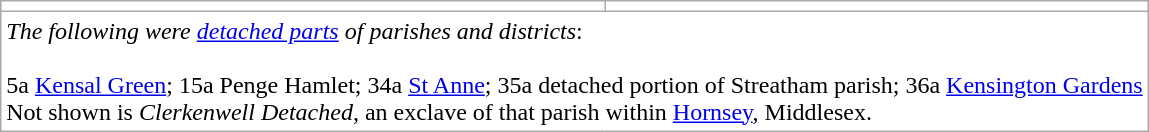<table class="wikitable" style="background:white;">
<tr valign=top>
<td></td>
<td style="font-size:88%"></td>
</tr>
<tr>
<td colspan=2><em>The following were <a href='#'>detached parts</a> of parishes and districts</em>:<br><br>5a <a href='#'>Kensal Green</a>; 
15a Penge Hamlet; 
34a <a href='#'>St Anne</a>; 
35a detached portion of Streatham parish; 
36a <a href='#'>Kensington Gardens</a><br>Not shown is <em>Clerkenwell Detached</em>, an exclave of that parish within <a href='#'>Hornsey</a>, Middlesex.</td>
</tr>
</table>
